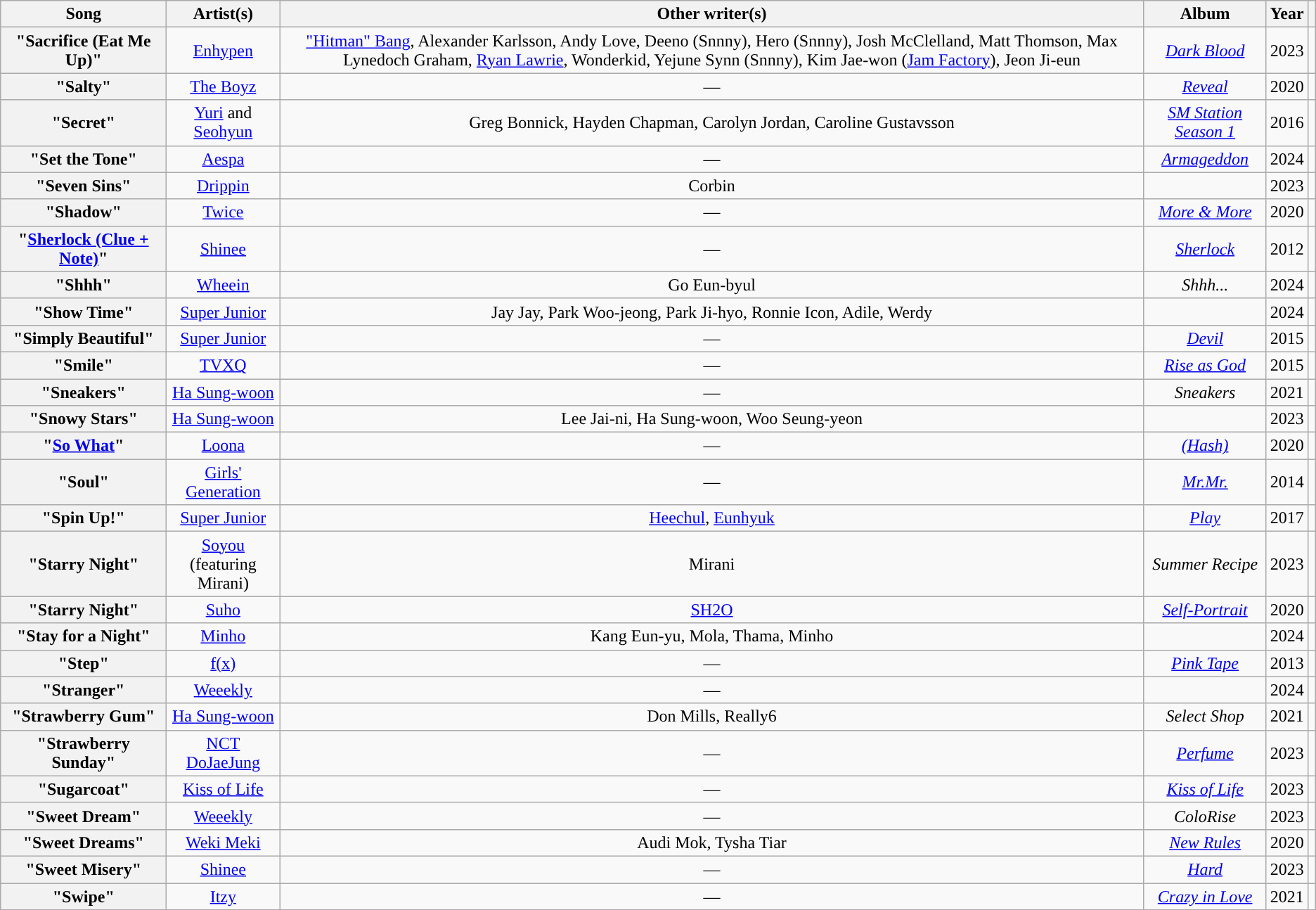<table class="wikitable sortable plainrowheaders" style="text-align:center;">
<tr>
<th scope="col" width="150">Song</th>
<th scope="col" width="100">Artist(s)</th>
<th scope="col" class="unsortable">Other writer(s)</th>
<th scope="col" data-sort-type="text">Album</th>
<th scope="col">Year</th>
<th scope="col" class="unsortable"></th>
</tr>
<tr>
<th scope="row">"Sacrifice (Eat Me Up)"</th>
<td><a href='#'>Enhypen</a></td>
<td><a href='#'>"Hitman" Bang</a>, Alexander Karlsson, Andy Love, Deeno (Snnny), Hero (Snnny), Josh McClelland, Matt Thomson, Max Lynedoch Graham, <a href='#'>Ryan Lawrie</a>, Wonderkid, Yejune Synn (Snnny), Kim Jae-won (<a href='#'>Jam Factory</a>), Jeon Ji-eun</td>
<td><em><a href='#'>Dark Blood</a></em></td>
<td>2023</td>
<td style="text-align:center;"></td>
</tr>
<tr>
<th scope="row">"Salty"</th>
<td><a href='#'>The Boyz</a></td>
<td>—</td>
<td><em><a href='#'>Reveal</a></em></td>
<td>2020</td>
<td style="text-align:center;"></td>
</tr>
<tr>
<th scope="row">"Secret"</th>
<td><a href='#'>Yuri</a> and <a href='#'>Seohyun</a></td>
<td>Greg Bonnick, Hayden Chapman, Carolyn Jordan, Caroline Gustavsson</td>
<td><em><a href='#'>SM Station Season 1</a></em></td>
<td>2016</td>
<td style="text-align:center;"></td>
</tr>
<tr>
<th scope="row">"Set the Tone"</th>
<td><a href='#'>Aespa</a></td>
<td>—</td>
<td><em><a href='#'>Armageddon</a></em></td>
<td>2024</td>
<td style="text-align:center;"></td>
</tr>
<tr>
<th scope="row">"Seven Sins"</th>
<td><a href='#'>Drippin</a></td>
<td>Corbin</td>
<td></td>
<td>2023</td>
<td style="text-align:center;"></td>
</tr>
<tr>
<th scope="row">"Shadow"</th>
<td><a href='#'>Twice</a></td>
<td>—</td>
<td><em><a href='#'>More & More</a></em></td>
<td>2020</td>
<td style="text-align:center;"></td>
</tr>
<tr>
<th scope="row">"<a href='#'>Sherlock (Clue + Note)</a>"</th>
<td><a href='#'>Shinee</a></td>
<td>—</td>
<td><em><a href='#'>Sherlock</a></em></td>
<td>2012</td>
<td style="text-align:center;"></td>
</tr>
<tr>
<th scope="row">"Shhh"</th>
<td><a href='#'>Wheein</a></td>
<td>Go Eun-byul</td>
<td><em>Shhh...</em></td>
<td>2024</td>
<td style="text-align:center;"></td>
</tr>
<tr>
<th scope="row">"Show Time"</th>
<td><a href='#'>Super Junior</a></td>
<td>Jay Jay, Park Woo-jeong, Park Ji-hyo, Ronnie Icon, Adile, Werdy</td>
<td></td>
<td>2024</td>
<td style="text-align:center;"></td>
</tr>
<tr>
<th scope="row">"Simply Beautiful"</th>
<td><a href='#'>Super Junior</a></td>
<td>—</td>
<td><em><a href='#'>Devil</a></em></td>
<td>2015</td>
<td style="text-align:center;"></td>
</tr>
<tr>
<th scope="row">"Smile"</th>
<td><a href='#'>TVXQ</a></td>
<td>—</td>
<td><em><a href='#'>Rise as God</a></em></td>
<td>2015</td>
<td style="text-align:center;"></td>
</tr>
<tr>
<th scope="row">"Sneakers"</th>
<td><a href='#'>Ha Sung-woon</a></td>
<td>—</td>
<td><em>Sneakers</em></td>
<td>2021</td>
<td style="text-align:center;"></td>
</tr>
<tr>
<th scope="row">"Snowy Stars"</th>
<td><a href='#'>Ha Sung-woon</a></td>
<td>Lee Jai-ni, Ha Sung-woon, Woo Seung-yeon</td>
<td></td>
<td>2023</td>
<td style="text-align:center;"></td>
</tr>
<tr>
<th scope="row">"<a href='#'>So What</a>"</th>
<td><a href='#'>Loona</a></td>
<td>—</td>
<td><em><a href='#'>(Hash)</a></em></td>
<td>2020</td>
<td style="text-align:center;"></td>
</tr>
<tr>
<th scope="row">"Soul"</th>
<td><a href='#'>Girls' Generation</a></td>
<td>—</td>
<td><em><a href='#'>Mr.Mr.</a></em></td>
<td>2014</td>
<td style="text-align:center;"></td>
</tr>
<tr>
<th scope="row">"Spin Up!"</th>
<td><a href='#'>Super Junior</a></td>
<td><a href='#'>Heechul</a>, <a href='#'>Eunhyuk</a></td>
<td><em><a href='#'>Play</a></em></td>
<td>2017</td>
<td style="text-align:center;"></td>
</tr>
<tr>
<th scope="row">"Starry Night"</th>
<td><a href='#'>Soyou</a> (featuring Mirani)</td>
<td>Mirani</td>
<td><em>Summer Recipe</em></td>
<td>2023</td>
<td style="text-align:center;"></td>
</tr>
<tr>
<th scope="row">"Starry Night"</th>
<td><a href='#'>Suho</a></td>
<td><a href='#'>SH2O</a></td>
<td><em><a href='#'>Self-Portrait</a></em></td>
<td>2020</td>
<td style="text-align:center;"></td>
</tr>
<tr>
<th scope="row">"Stay for a Night"</th>
<td><a href='#'>Minho</a></td>
<td>Kang Eun-yu, Mola, Thama, Minho</td>
<td></td>
<td>2024</td>
<td style="text-align:center;"></td>
</tr>
<tr>
<th scope="row">"Step"</th>
<td><a href='#'>f(x)</a></td>
<td>—</td>
<td><em><a href='#'>Pink Tape</a></em></td>
<td>2013</td>
<td style="text-align:center;"></td>
</tr>
<tr>
<th scope="row">"Stranger"</th>
<td><a href='#'>Weeekly</a></td>
<td>—</td>
<td></td>
<td>2024</td>
<td style="text-align:center;"></td>
</tr>
<tr>
<th scope="row">"Strawberry Gum"</th>
<td><a href='#'>Ha Sung-woon</a></td>
<td>Don Mills, Really6</td>
<td><em>Select Shop</em></td>
<td>2021</td>
<td style="text-align:center;"></td>
</tr>
<tr>
<th scope="row">"Strawberry Sunday"</th>
<td><a href='#'>NCT DoJaeJung</a></td>
<td>—</td>
<td><em><a href='#'>Perfume</a></em></td>
<td>2023</td>
<td style="text-align:center;"></td>
</tr>
<tr>
<th scope="row">"Sugarcoat"</th>
<td><a href='#'>Kiss of Life</a></td>
<td>—</td>
<td><em><a href='#'>Kiss of Life</a></em></td>
<td>2023</td>
<td style="text-align:center;"></td>
</tr>
<tr>
<th scope="row">"Sweet Dream"</th>
<td><a href='#'>Weeekly</a></td>
<td>—</td>
<td><em>ColoRise</em></td>
<td>2023</td>
<td style="text-align:center;"></td>
</tr>
<tr>
<th scope="row">"Sweet Dreams"</th>
<td><a href='#'>Weki Meki</a></td>
<td>Audi Mok, Tysha Tiar</td>
<td><em><a href='#'>New Rules</a></em></td>
<td>2020</td>
<td style="text-align:center;"></td>
</tr>
<tr>
<th scope="row">"Sweet Misery"</th>
<td><a href='#'>Shinee</a></td>
<td>—</td>
<td><em><a href='#'>Hard</a></em></td>
<td>2023</td>
<td style="text-align:center;"></td>
</tr>
<tr>
<th scope="row">"Swipe"</th>
<td><a href='#'>Itzy</a></td>
<td>—</td>
<td><em><a href='#'>Crazy in Love</a></em></td>
<td>2021</td>
<td style="text-align:center;"></td>
</tr>
</table>
